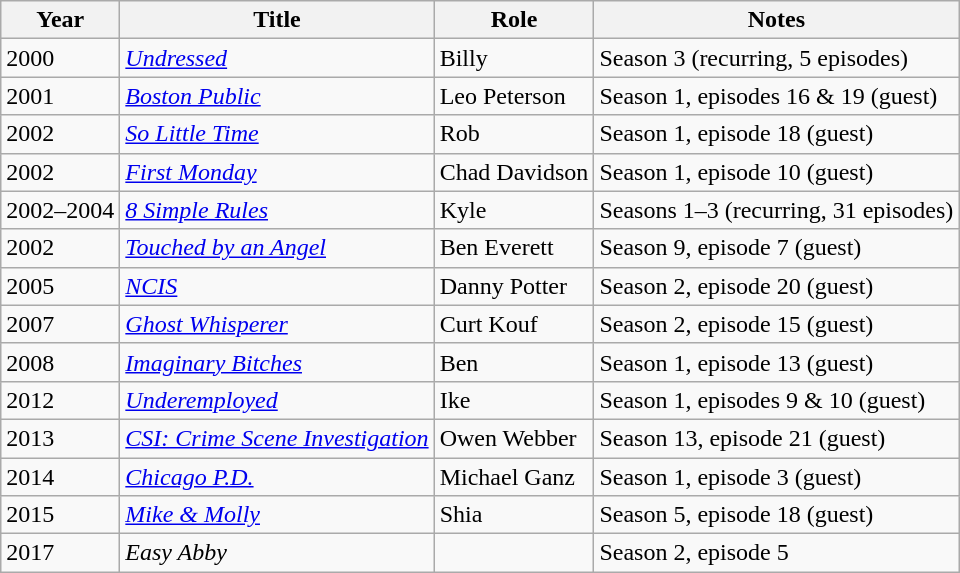<table class="wikitable">
<tr>
<th>Year</th>
<th>Title</th>
<th>Role</th>
<th>Notes</th>
</tr>
<tr>
<td>2000</td>
<td><em><a href='#'>Undressed</a></em></td>
<td>Billy</td>
<td>Season 3 (recurring, 5 episodes)</td>
</tr>
<tr>
<td>2001</td>
<td><em><a href='#'>Boston Public</a></em></td>
<td>Leo Peterson</td>
<td>Season 1, episodes 16 & 19 (guest)</td>
</tr>
<tr>
<td>2002</td>
<td><em><a href='#'>So Little Time</a></em></td>
<td>Rob</td>
<td>Season 1, episode 18 (guest)</td>
</tr>
<tr>
<td>2002</td>
<td><em><a href='#'>First Monday</a></em></td>
<td>Chad Davidson</td>
<td>Season 1, episode 10 (guest)</td>
</tr>
<tr>
<td>2002–2004</td>
<td><em><a href='#'>8 Simple Rules</a></em></td>
<td>Kyle</td>
<td>Seasons 1–3 (recurring, 31 episodes)</td>
</tr>
<tr>
<td>2002</td>
<td><em><a href='#'>Touched by an Angel</a></em></td>
<td>Ben Everett</td>
<td>Season 9, episode 7 (guest)</td>
</tr>
<tr>
<td>2005</td>
<td><em><a href='#'>NCIS</a></em></td>
<td>Danny Potter</td>
<td>Season 2, episode 20 (guest)</td>
</tr>
<tr>
<td>2007</td>
<td><em><a href='#'>Ghost Whisperer</a></em></td>
<td>Curt Kouf</td>
<td>Season 2, episode 15 (guest)</td>
</tr>
<tr>
<td>2008</td>
<td><em><a href='#'>Imaginary Bitches</a></em></td>
<td>Ben</td>
<td>Season 1, episode 13 (guest)</td>
</tr>
<tr>
<td>2012</td>
<td><em><a href='#'>Underemployed</a></em></td>
<td>Ike</td>
<td>Season 1, episodes 9 & 10 (guest)</td>
</tr>
<tr>
<td>2013</td>
<td><em><a href='#'>CSI: Crime Scene Investigation</a></em></td>
<td>Owen Webber</td>
<td>Season 13, episode 21 (guest)</td>
</tr>
<tr>
<td>2014</td>
<td><em><a href='#'>Chicago P.D.</a></em></td>
<td>Michael Ganz</td>
<td>Season 1, episode 3 (guest)</td>
</tr>
<tr>
<td>2015</td>
<td><em><a href='#'>Mike & Molly</a></em></td>
<td>Shia</td>
<td>Season 5, episode 18 (guest)</td>
</tr>
<tr>
<td>2017</td>
<td><em>Easy Abby</em></td>
<td></td>
<td>Season 2, episode 5</td>
</tr>
</table>
